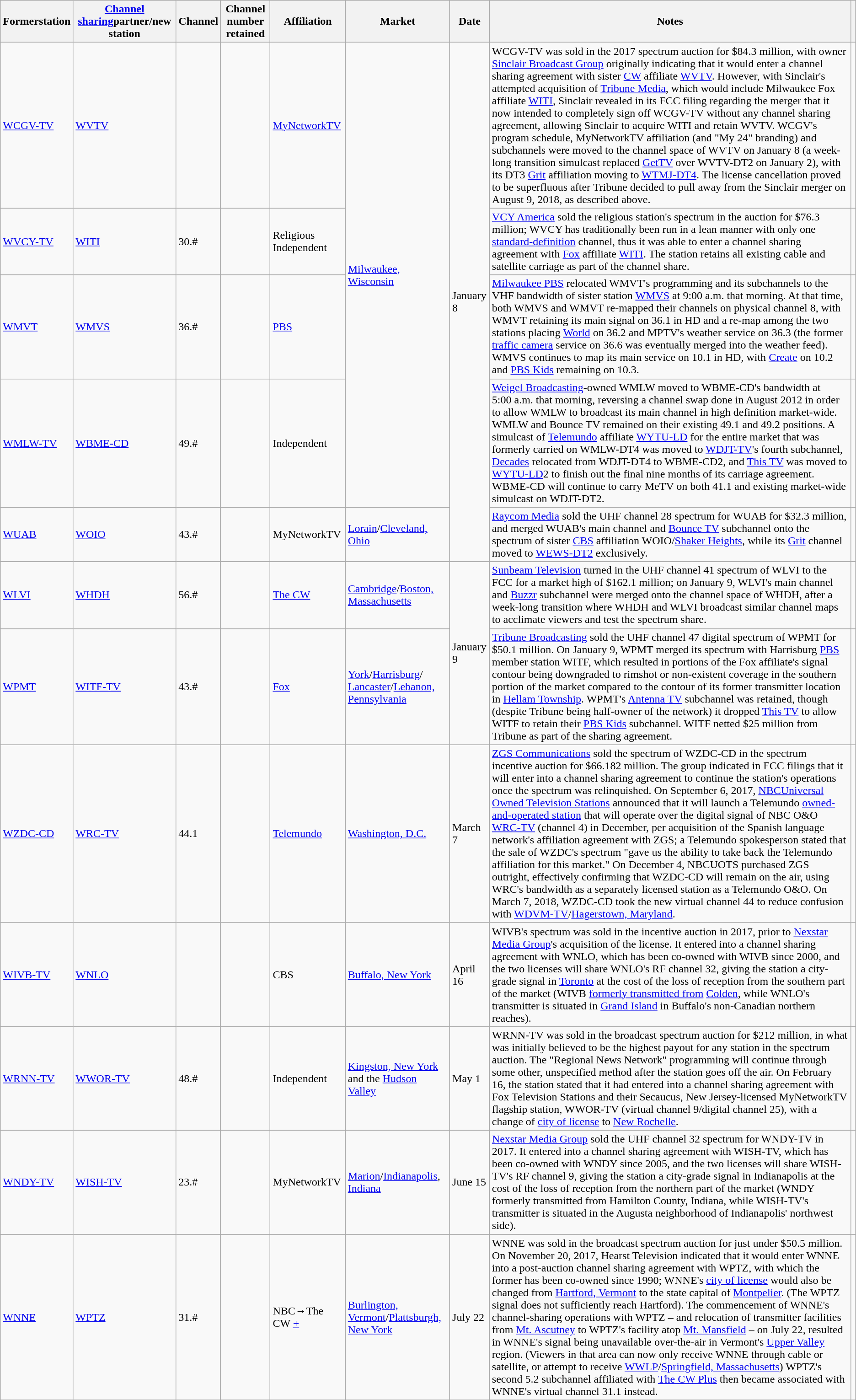<table class="wikitable">
<tr>
<th>Formerstation</th>
<th><a href='#'>Channel sharing</a>partner/new station</th>
<th>Channel</th>
<th>Channel number retained</th>
<th>Affiliation</th>
<th>Market</th>
<th>Date</th>
<th>Notes</th>
<th></th>
</tr>
<tr>
<td><a href='#'>WCGV-TV</a></td>
<td><a href='#'>WVTV</a></td>
<td 24.#></td>
<td></td>
<td><a href='#'>MyNetworkTV</a></td>
<td rowspan="4"><a href='#'>Milwaukee, Wisconsin</a></td>
<td rowspan="5">January 8</td>
<td>WCGV-TV was sold in the 2017 spectrum auction for $84.3 million, with owner <a href='#'>Sinclair Broadcast Group</a> originally indicating that it would enter a channel sharing agreement with sister <a href='#'>CW</a> affiliate <a href='#'>WVTV</a>. However, with Sinclair's attempted acquisition of <a href='#'>Tribune Media</a>, which would include Milwaukee Fox affiliate <a href='#'>WITI</a>, Sinclair revealed in its FCC filing regarding the merger that it now intended to completely sign off WCGV-TV without any channel sharing agreement, allowing Sinclair to acquire WITI and retain WVTV. WCGV's program schedule, MyNetworkTV affiliation (and "My 24" branding) and subchannels were moved to the channel space of WVTV on January 8 (a week-long transition simulcast replaced <a href='#'>GetTV</a> over WVTV-DT2 on January 2), with its DT3 <a href='#'>Grit</a> affiliation moving to <a href='#'>WTMJ-DT4</a>. The license cancellation proved to be superfluous after Tribune decided to pull away from the Sinclair merger on August 9, 2018, as described above.</td>
<td></td>
</tr>
<tr>
<td><a href='#'>WVCY-TV</a></td>
<td><a href='#'>WITI</a></td>
<td>30.#</td>
<td></td>
<td>Religious Independent</td>
<td><a href='#'>VCY America</a> sold the religious station's spectrum in the auction for $76.3 million; WVCY has traditionally been run in a lean manner with only one <a href='#'>standard-definition</a> channel, thus it was able to enter a channel sharing agreement with <a href='#'>Fox</a> affiliate <a href='#'>WITI</a>. The station retains all existing cable and satellite carriage as part of the channel share.</td>
<td></td>
</tr>
<tr>
<td><a href='#'>WMVT</a></td>
<td><a href='#'>WMVS</a></td>
<td>36.#</td>
<td></td>
<td><a href='#'>PBS</a></td>
<td><a href='#'>Milwaukee PBS</a> relocated WMVT's programming and its subchannels to the VHF bandwidth of sister station <a href='#'>WMVS</a> at 9:00 a.m. that morning. At that time, both WMVS and WMVT re-mapped their channels on physical channel 8, with WMVT retaining its main signal on 36.1 in HD and a re-map among the two stations placing <a href='#'>World</a> on 36.2 and MPTV's weather service on 36.3 (the former <a href='#'>traffic camera</a> service on 36.6 was eventually merged into the weather feed). WMVS continues to map its main service on 10.1 in HD, with <a href='#'>Create</a> on 10.2 and <a href='#'>PBS Kids</a> remaining on 10.3.</td>
<td></td>
</tr>
<tr>
<td><a href='#'>WMLW-TV</a></td>
<td><a href='#'>WBME-CD</a></td>
<td>49.#</td>
<td></td>
<td>Independent</td>
<td><a href='#'>Weigel Broadcasting</a>-owned WMLW moved to WBME-CD's bandwidth at 5:00 a.m. that morning, reversing a channel swap done in August 2012 in order to allow WMLW to broadcast its main channel in high definition market-wide. WMLW and Bounce TV remained on their existing 49.1 and 49.2 positions. A simulcast of <a href='#'>Telemundo</a> affiliate <a href='#'>WYTU-LD</a> for the entire market that was formerly carried on WMLW-DT4 was moved to <a href='#'>WDJT-TV</a>'s fourth subchannel, <a href='#'>Decades</a> relocated from WDJT-DT4 to WBME-CD2, and <a href='#'>This TV</a> was moved to <a href='#'>WYTU-LD</a>2 to finish out the final nine months of its carriage agreement. WBME-CD will continue to carry MeTV on both 41.1 and existing market-wide simulcast on WDJT-DT2.</td>
<td></td>
</tr>
<tr>
<td><a href='#'>WUAB</a></td>
<td><a href='#'>WOIO</a></td>
<td>43.#</td>
<td></td>
<td>MyNetworkTV</td>
<td><a href='#'>Lorain</a>/<a href='#'>Cleveland, Ohio</a></td>
<td><a href='#'>Raycom Media</a> sold the UHF channel 28 spectrum for WUAB for $32.3 million, and merged WUAB's main channel and <a href='#'>Bounce TV</a> subchannel onto the spectrum of sister <a href='#'>CBS</a> affiliation WOIO/<a href='#'>Shaker Heights</a>, while its <a href='#'>Grit</a> channel moved to <a href='#'>WEWS-DT2</a> exclusively.</td>
<td></td>
</tr>
<tr>
<td><a href='#'>WLVI</a></td>
<td><a href='#'>WHDH</a></td>
<td>56.#</td>
<td></td>
<td><a href='#'>The CW</a></td>
<td><a href='#'>Cambridge</a>/<a href='#'>Boston, Massachusetts</a></td>
<td rowspan="2">January 9</td>
<td><a href='#'>Sunbeam Television</a> turned in the UHF channel 41 spectrum of WLVI to the FCC for a market high of $162.1 million; on January 9, WLVI's main channel and <a href='#'>Buzzr</a> subchannel were merged onto the channel space of WHDH, after a week-long transition where WHDH and WLVI broadcast similar channel maps to acclimate viewers and test the spectrum share.</td>
<td></td>
</tr>
<tr>
<td><a href='#'>WPMT</a></td>
<td><a href='#'>WITF-TV</a></td>
<td>43.#</td>
<td></td>
<td><a href='#'>Fox</a></td>
<td><a href='#'>York</a>/<a href='#'>Harrisburg</a>/<br><a href='#'>Lancaster</a>/<a href='#'>Lebanon, Pennsylvania</a></td>
<td><a href='#'>Tribune Broadcasting</a> sold the UHF channel 47 digital spectrum of WPMT for $50.1 million. On January 9, WPMT merged its spectrum with Harrisburg <a href='#'>PBS</a> member station WITF, which resulted in portions of the Fox affiliate's signal contour being downgraded to rimshot or non-existent coverage in the southern portion of the market compared to the contour of its former transmitter location in <a href='#'>Hellam Township</a>. WPMT's <a href='#'>Antenna TV</a> subchannel was retained, though (despite Tribune being half-owner of the network) it dropped <a href='#'>This TV</a> to allow WITF to retain their <a href='#'>PBS Kids</a> subchannel. WITF netted $25 million from Tribune as part of the sharing agreement.</td>
<td></td>
</tr>
<tr>
<td><a href='#'>WZDC-CD</a></td>
<td><a href='#'>WRC-TV</a></td>
<td 25.1>44.1</td>
<td></td>
<td><a href='#'>Telemundo</a></td>
<td><a href='#'>Washington, D.C.</a></td>
<td>March 7</td>
<td><a href='#'>ZGS Communications</a> sold the spectrum of WZDC-CD in the spectrum incentive auction for $66.182 million. The group indicated in FCC filings that it will enter into a channel sharing agreement to continue the station's operations once the spectrum was relinquished. On September 6, 2017, <a href='#'>NBCUniversal Owned Television Stations</a> announced that it will launch a Telemundo <a href='#'>owned-and-operated station</a> that will operate over the digital signal of NBC O&O <a href='#'>WRC-TV</a> (channel 4) in December, per acquisition of the Spanish language network's affiliation agreement with ZGS; a Telemundo spokesperson stated that the sale of WZDC's spectrum "gave us the ability to take back the Telemundo affiliation for this market." On December 4, NBCUOTS purchased ZGS outright, effectively confirming that WZDC-CD will remain on the air, using WRC's bandwidth as a separately licensed station as a Telemundo O&O.  On March 7, 2018, WZDC-CD took the new virtual channel 44 to reduce confusion with <a href='#'>WDVM-TV</a>/<a href='#'>Hagerstown, Maryland</a>.</td>
<td></td>
</tr>
<tr>
<td><a href='#'>WIVB-TV</a></td>
<td><a href='#'>WNLO</a></td>
<td 4.1></td>
<td></td>
<td>CBS</td>
<td><a href='#'>Buffalo, New York</a></td>
<td>April 16</td>
<td>WIVB's spectrum was sold in the incentive auction in 2017, prior to <a href='#'>Nexstar Media Group</a>'s acquisition of the license. It entered into a channel sharing agreement with WNLO, which has been co-owned with WIVB since 2000, and the two licenses will share WNLO's RF channel 32, giving the station a city-grade signal in <a href='#'>Toronto</a> at the cost of the loss of reception from the southern part of the market (WIVB <a href='#'>formerly transmitted from</a> <a href='#'>Colden</a>, while WNLO's transmitter is situated in <a href='#'>Grand Island</a> in Buffalo's non-Canadian northern reaches).</td>
<td></td>
</tr>
<tr>
<td><a href='#'>WRNN-TV</a></td>
<td><a href='#'>WWOR-TV</a></td>
<td>48.#</td>
<td></td>
<td>Independent</td>
<td><a href='#'>Kingston, New York</a> and the <a href='#'>Hudson Valley</a><br></td>
<td>May 1</td>
<td>WRNN-TV was sold in the broadcast spectrum auction for $212 million, in what was initially believed to be the highest payout for any station in the spectrum auction. The "Regional News Network" programming will continue through some other, unspecified method after the station goes off the air. On February 16, the station stated that it had entered into a channel sharing agreement with Fox Television Stations and their Secaucus, New Jersey-licensed MyNetworkTV flagship station, WWOR-TV (virtual channel 9/digital channel 25), with a change of <a href='#'>city of license</a> to <a href='#'>New Rochelle</a>.</td>
<td></td>
</tr>
<tr>
<td><a href='#'>WNDY-TV</a></td>
<td><a href='#'>WISH-TV</a></td>
<td>23.#</td>
<td></td>
<td>MyNetworkTV</td>
<td><a href='#'>Marion</a>/<a href='#'>Indianapolis</a>, <a href='#'>Indiana</a></td>
<td>June 15</td>
<td><a href='#'>Nexstar Media Group</a> sold the UHF channel 32 spectrum for WNDY-TV in 2017. It entered into a channel sharing agreement with WISH-TV, which has been co-owned with WNDY since 2005, and the two licenses will share WISH-TV's RF channel 9, giving the station a city-grade signal in Indianapolis at the cost of the loss of reception from the northern part of the market (WNDY formerly transmitted from Hamilton County, Indiana, while WISH-TV's transmitter is situated in the Augusta neighborhood of Indianapolis' northwest side).</td>
<td></td>
</tr>
<tr>
<td><a href='#'>WNNE</a></td>
<td><a href='#'>WPTZ</a></td>
<td>31.#</td>
<td></td>
<td>NBC→The CW <a href='#'>+</a></td>
<td><a href='#'>Burlington, Vermont</a>/<a href='#'>Plattsburgh, New York</a><br></td>
<td>July 22</td>
<td>WNNE was sold in the broadcast spectrum auction for just under $50.5 million. On November 20, 2017, Hearst Television indicated that it would enter WNNE into a post-auction channel sharing agreement with WPTZ, with which the former has been co-owned since 1990; WNNE's <a href='#'>city of license</a> would also be changed from <a href='#'>Hartford, Vermont</a> to the state capital of <a href='#'>Montpelier</a>. (The WPTZ signal does not sufficiently reach Hartford). The commencement of WNNE's channel-sharing operations with WPTZ – and relocation of transmitter facilities from <a href='#'>Mt. Ascutney</a> to WPTZ's facility atop <a href='#'>Mt. Mansfield</a> – on July 22, resulted in WNNE's signal being unavailable over-the-air in Vermont's <a href='#'>Upper Valley</a> region. (Viewers in that area can now only receive WNNE through cable or satellite, or attempt to receive <a href='#'>WWLP</a>/<a href='#'>Springfield, Massachusetts</a>) WPTZ's second 5.2 subchannel affiliated with <a href='#'>The CW Plus</a> then became associated with WNNE's virtual channel 31.1 instead.</td>
<td></td>
</tr>
</table>
